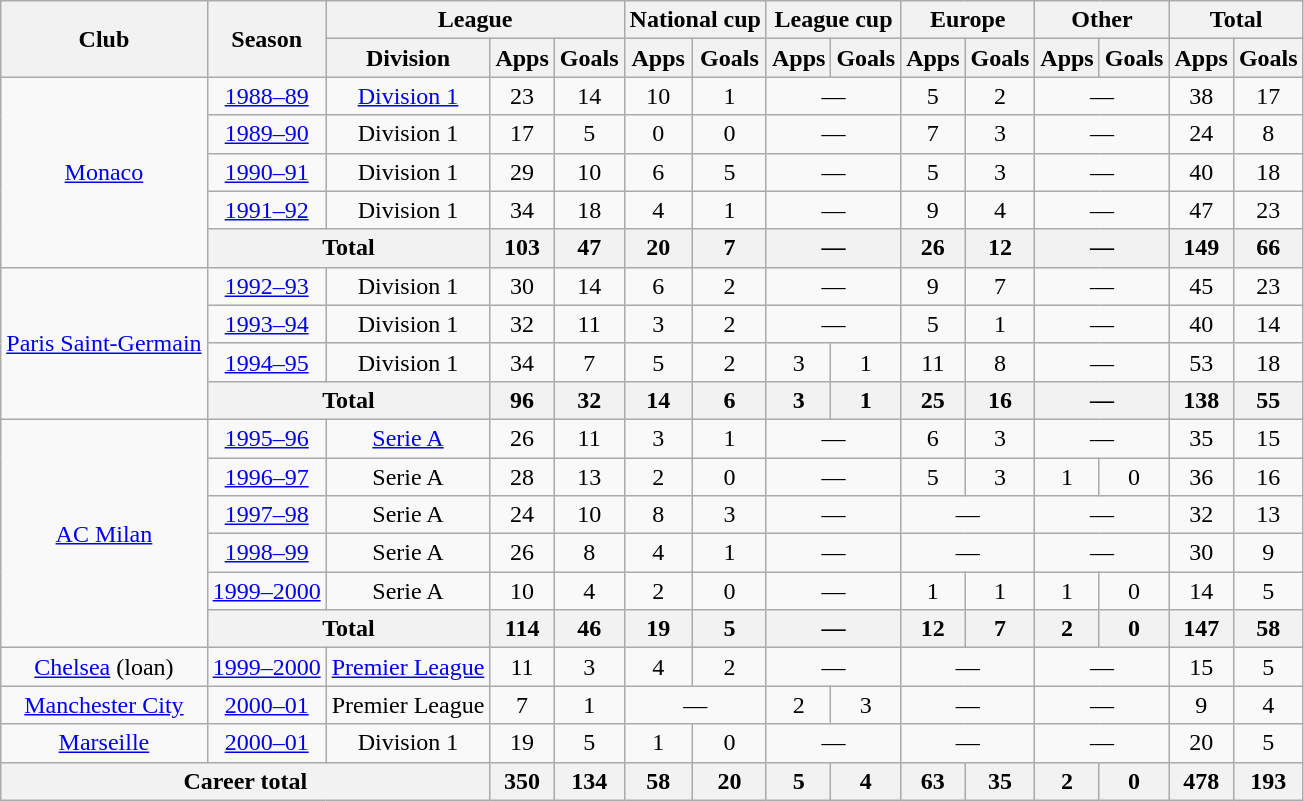<table class="wikitable" style="text-align: center;">
<tr>
<th rowspan="2">Club</th>
<th rowspan="2">Season</th>
<th colspan="3">League</th>
<th colspan="2">National cup</th>
<th colspan="2">League cup</th>
<th colspan="2">Europe</th>
<th colspan="2">Other</th>
<th colspan="2">Total</th>
</tr>
<tr>
<th>Division</th>
<th>Apps</th>
<th>Goals</th>
<th>Apps</th>
<th>Goals</th>
<th>Apps</th>
<th>Goals</th>
<th>Apps</th>
<th>Goals</th>
<th>Apps</th>
<th>Goals</th>
<th>Apps</th>
<th>Goals</th>
</tr>
<tr>
<td rowspan="5"><a href='#'>Monaco</a></td>
<td><a href='#'>1988–89</a></td>
<td><a href='#'>Division 1</a></td>
<td>23</td>
<td>14</td>
<td>10</td>
<td>1</td>
<td colspan="2">—</td>
<td>5</td>
<td>2</td>
<td colspan="2">—</td>
<td>38</td>
<td>17</td>
</tr>
<tr>
<td><a href='#'>1989–90</a></td>
<td>Division 1</td>
<td>17</td>
<td>5</td>
<td>0</td>
<td>0</td>
<td colspan="2">—</td>
<td>7</td>
<td>3</td>
<td colspan="2">—</td>
<td>24</td>
<td>8</td>
</tr>
<tr>
<td><a href='#'>1990–91</a></td>
<td>Division 1</td>
<td>29</td>
<td>10</td>
<td>6</td>
<td>5</td>
<td colspan="2">—</td>
<td>5</td>
<td>3</td>
<td colspan="2">—</td>
<td>40</td>
<td>18</td>
</tr>
<tr>
<td><a href='#'>1991–92</a></td>
<td>Division 1</td>
<td>34</td>
<td>18</td>
<td>4</td>
<td>1</td>
<td colspan="2">—</td>
<td>9</td>
<td>4</td>
<td colspan="2">—</td>
<td>47</td>
<td>23</td>
</tr>
<tr>
<th colspan="2">Total</th>
<th>103</th>
<th>47</th>
<th>20</th>
<th>7</th>
<th colspan="2">—</th>
<th>26</th>
<th>12</th>
<th colspan="2">—</th>
<th>149</th>
<th>66</th>
</tr>
<tr>
<td rowspan="4"><a href='#'>Paris Saint-Germain</a></td>
<td><a href='#'>1992–93</a></td>
<td>Division 1</td>
<td>30</td>
<td>14</td>
<td>6</td>
<td>2</td>
<td colspan="2">—</td>
<td>9</td>
<td>7</td>
<td colspan="2">—</td>
<td>45</td>
<td>23</td>
</tr>
<tr>
<td><a href='#'>1993–94</a></td>
<td>Division 1</td>
<td>32</td>
<td>11</td>
<td>3</td>
<td>2</td>
<td colspan="2">—</td>
<td>5</td>
<td>1</td>
<td colspan="2">—</td>
<td>40</td>
<td>14</td>
</tr>
<tr>
<td><a href='#'>1994–95</a></td>
<td>Division 1</td>
<td>34</td>
<td>7</td>
<td>5</td>
<td>2</td>
<td>3</td>
<td>1</td>
<td>11</td>
<td>8</td>
<td colspan="2">—</td>
<td>53</td>
<td>18</td>
</tr>
<tr>
<th colspan="2">Total</th>
<th>96</th>
<th>32</th>
<th>14</th>
<th>6</th>
<th>3</th>
<th>1</th>
<th>25</th>
<th>16</th>
<th colspan="2">—</th>
<th>138</th>
<th>55</th>
</tr>
<tr>
<td rowspan="6"><a href='#'>AC Milan</a></td>
<td><a href='#'>1995–96</a></td>
<td><a href='#'>Serie A</a></td>
<td>26</td>
<td>11</td>
<td>3</td>
<td>1</td>
<td colspan="2">—</td>
<td>6</td>
<td>3</td>
<td colspan="2">—</td>
<td>35</td>
<td>15</td>
</tr>
<tr>
<td><a href='#'>1996–97</a></td>
<td>Serie A</td>
<td>28</td>
<td>13</td>
<td>2</td>
<td>0</td>
<td colspan="2">—</td>
<td>5</td>
<td>3</td>
<td>1</td>
<td>0</td>
<td>36</td>
<td>16</td>
</tr>
<tr>
<td><a href='#'>1997–98</a></td>
<td>Serie A</td>
<td>24</td>
<td>10</td>
<td>8</td>
<td>3</td>
<td colspan="2">—</td>
<td colspan="2">—</td>
<td colspan="2">—</td>
<td>32</td>
<td>13</td>
</tr>
<tr>
<td><a href='#'>1998–99</a></td>
<td>Serie A</td>
<td>26</td>
<td>8</td>
<td>4</td>
<td>1</td>
<td colspan="2">—</td>
<td colspan="2">—</td>
<td colspan="2">—</td>
<td>30</td>
<td>9</td>
</tr>
<tr>
<td><a href='#'>1999–2000</a></td>
<td>Serie A</td>
<td>10</td>
<td>4</td>
<td>2</td>
<td>0</td>
<td colspan="2">—</td>
<td>1</td>
<td>1</td>
<td>1</td>
<td>0</td>
<td>14</td>
<td>5</td>
</tr>
<tr>
<th colspan="2">Total</th>
<th>114</th>
<th>46</th>
<th>19</th>
<th>5</th>
<th colspan="2">—</th>
<th>12</th>
<th>7</th>
<th>2</th>
<th>0</th>
<th>147</th>
<th>58</th>
</tr>
<tr>
<td><a href='#'>Chelsea</a> (loan)</td>
<td><a href='#'>1999–2000</a></td>
<td><a href='#'>Premier League</a></td>
<td>11</td>
<td>3</td>
<td>4</td>
<td>2</td>
<td colspan="2">—</td>
<td colspan="2">—</td>
<td colspan="2">—</td>
<td>15</td>
<td>5</td>
</tr>
<tr>
<td><a href='#'>Manchester City</a></td>
<td><a href='#'>2000–01</a></td>
<td>Premier League</td>
<td>7</td>
<td>1</td>
<td colspan="2">—</td>
<td>2</td>
<td>3</td>
<td colspan="2">—</td>
<td colspan="2">—</td>
<td>9</td>
<td>4</td>
</tr>
<tr>
<td><a href='#'>Marseille</a></td>
<td><a href='#'>2000–01</a></td>
<td>Division 1</td>
<td>19</td>
<td>5</td>
<td>1</td>
<td>0</td>
<td colspan="2">—</td>
<td colspan="2">—</td>
<td colspan="2">—</td>
<td>20</td>
<td>5</td>
</tr>
<tr>
<th colspan="3">Career total</th>
<th>350</th>
<th>134</th>
<th>58</th>
<th>20</th>
<th>5</th>
<th>4</th>
<th>63</th>
<th>35</th>
<th>2</th>
<th>0</th>
<th>478</th>
<th>193</th>
</tr>
</table>
